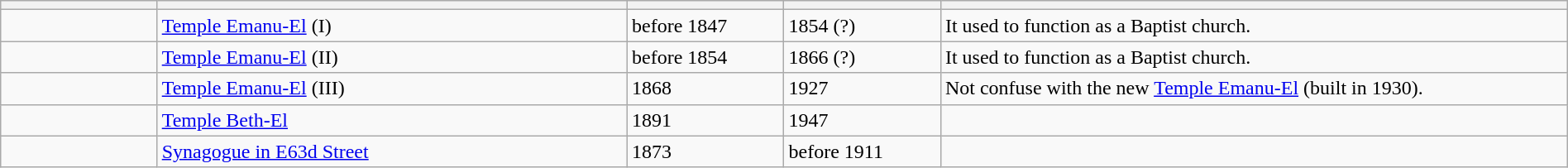<table class="wikitable sortable" style="width:100%;">
<tr>
<th style="width:10%;"></th>
<th style="width:30%;"></th>
<th style="width:10%;"></th>
<th style="width:10%;"></th>
<th style="width:40%;"></th>
</tr>
<tr>
<td></td>
<td><a href='#'>Temple Emanu-El</a> (I)</td>
<td>before 1847</td>
<td>1854 (?)</td>
<td>It used to function as a Baptist church.</td>
</tr>
<tr>
<td></td>
<td><a href='#'>Temple Emanu-El</a> (II)</td>
<td>before 1854</td>
<td>1866 (?)</td>
<td>It used to function as a Baptist church.</td>
</tr>
<tr>
<td></td>
<td><a href='#'>Temple Emanu-El</a> (III)</td>
<td>1868</td>
<td>1927</td>
<td>Not confuse with the new <a href='#'>Temple Emanu-El</a> (built in 1930).</td>
</tr>
<tr>
<td></td>
<td><a href='#'>Temple Beth-El</a></td>
<td>1891</td>
<td>1947</td>
<td></td>
</tr>
<tr>
<td></td>
<td><a href='#'>Synagogue in E63d Street</a></td>
<td>1873</td>
<td>before 1911</td>
<td></td>
</tr>
</table>
